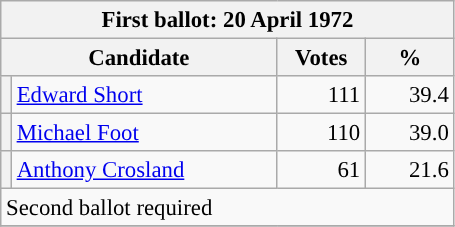<table class=wikitable style="font-size:95%;">
<tr>
<th colspan="4">First ballot: 20 April 1972</th>
</tr>
<tr>
<th colspan="2" style="width: 170px">Candidate</th>
<th style="width: 52px">Votes</th>
<th style="width: 52px">%</th>
</tr>
<tr>
<th style="background-color: "></th>
<td style="width: 170px"><a href='#'>Edward Short</a></td>
<td align="right">111</td>
<td align="right">39.4</td>
</tr>
<tr>
<th style="background-color: "></th>
<td style="width: 170px"><a href='#'>Michael Foot</a></td>
<td align="right">110</td>
<td align="right">39.0</td>
</tr>
<tr>
<th style="background-color: "></th>
<td style="width: 170px"><a href='#'>Anthony Crosland</a></td>
<td align="right">61</td>
<td align="right">21.6</td>
</tr>
<tr>
<td colspan="4">Second ballot required</td>
</tr>
<tr>
</tr>
</table>
